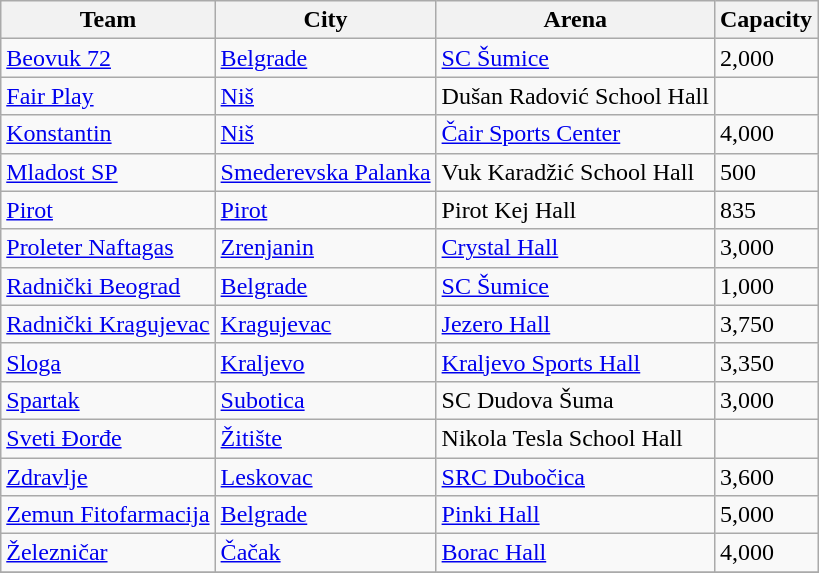<table class="wikitable sortable">
<tr>
<th>Team</th>
<th>City</th>
<th>Arena</th>
<th>Capacity</th>
</tr>
<tr>
<td><a href='#'>Beovuk 72</a></td>
<td><a href='#'>Belgrade</a></td>
<td><a href='#'>SC Šumice</a></td>
<td>2,000</td>
</tr>
<tr>
<td><a href='#'>Fair Play</a></td>
<td><a href='#'>Niš</a></td>
<td>Dušan Radović School Hall</td>
<td></td>
</tr>
<tr>
<td><a href='#'>Konstantin</a></td>
<td><a href='#'>Niš</a></td>
<td><a href='#'>Čair Sports Center</a></td>
<td>4,000</td>
</tr>
<tr>
<td><a href='#'>Mladost SP</a></td>
<td><a href='#'>Smederevska Palanka</a></td>
<td>Vuk Karadžić School Hall</td>
<td>500</td>
</tr>
<tr>
<td><a href='#'>Pirot</a></td>
<td><a href='#'>Pirot</a></td>
<td>Pirot Kej Hall</td>
<td>835</td>
</tr>
<tr>
<td><a href='#'>Proleter Naftagas</a></td>
<td><a href='#'>Zrenjanin</a></td>
<td><a href='#'>Crystal Hall</a></td>
<td>3,000</td>
</tr>
<tr>
<td><a href='#'>Radnički Beograd</a></td>
<td><a href='#'>Belgrade</a></td>
<td><a href='#'>SC Šumice</a></td>
<td>1,000</td>
</tr>
<tr>
<td><a href='#'>Radnički Kragujevac</a></td>
<td><a href='#'>Kragujevac</a></td>
<td><a href='#'>Jezero Hall</a></td>
<td>3,750</td>
</tr>
<tr>
<td><a href='#'>Sloga</a></td>
<td><a href='#'>Kraljevo</a></td>
<td><a href='#'>Kraljevo Sports Hall</a></td>
<td>3,350</td>
</tr>
<tr>
<td><a href='#'>Spartak</a></td>
<td><a href='#'>Subotica</a></td>
<td>SC Dudova Šuma</td>
<td>3,000</td>
</tr>
<tr>
<td><a href='#'>Sveti Đorđe</a></td>
<td><a href='#'>Žitište</a></td>
<td>Nikola Tesla School Hall</td>
<td></td>
</tr>
<tr>
<td><a href='#'>Zdravlje</a></td>
<td><a href='#'>Leskovac</a></td>
<td><a href='#'>SRC Dubočica</a></td>
<td>3,600</td>
</tr>
<tr>
<td><a href='#'>Zemun Fitofarmacija</a></td>
<td><a href='#'>Belgrade</a></td>
<td><a href='#'>Pinki Hall</a></td>
<td>5,000</td>
</tr>
<tr>
<td><a href='#'>Železničar</a></td>
<td><a href='#'>Čačak</a></td>
<td><a href='#'>Borac Hall</a></td>
<td>4,000</td>
</tr>
<tr>
</tr>
</table>
